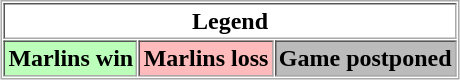<table align="center" border="1" cellpadding="2" cellspacing="1" style="border:1px solid #aaa">
<tr>
<th colspan="3">Legend</th>
</tr>
<tr>
<th bgcolor="bbffbb">Marlins win</th>
<th bgcolor="ffbbbb">Marlins loss</th>
<th bgcolor="bbbbbb">Game postponed</th>
</tr>
</table>
